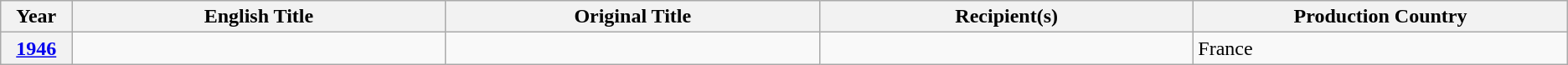<table class="wikitable plainrowheaders">
<tr>
<th scope="col" style="width:1%;">Year</th>
<th scope="col" style="width:10%;">English Title</th>
<th scope="col" style="width:10%;">Original Title</th>
<th scope="col" style="width:10%;">Recipient(s)</th>
<th scope="col" style="width:10%;" class="unsortable" scope="col">Production Country</th>
</tr>
<tr>
<th style="text-align:center;"><a href='#'>1946</a></th>
<td></td>
<td></td>
<td></td>
<td>France</td>
</tr>
</table>
